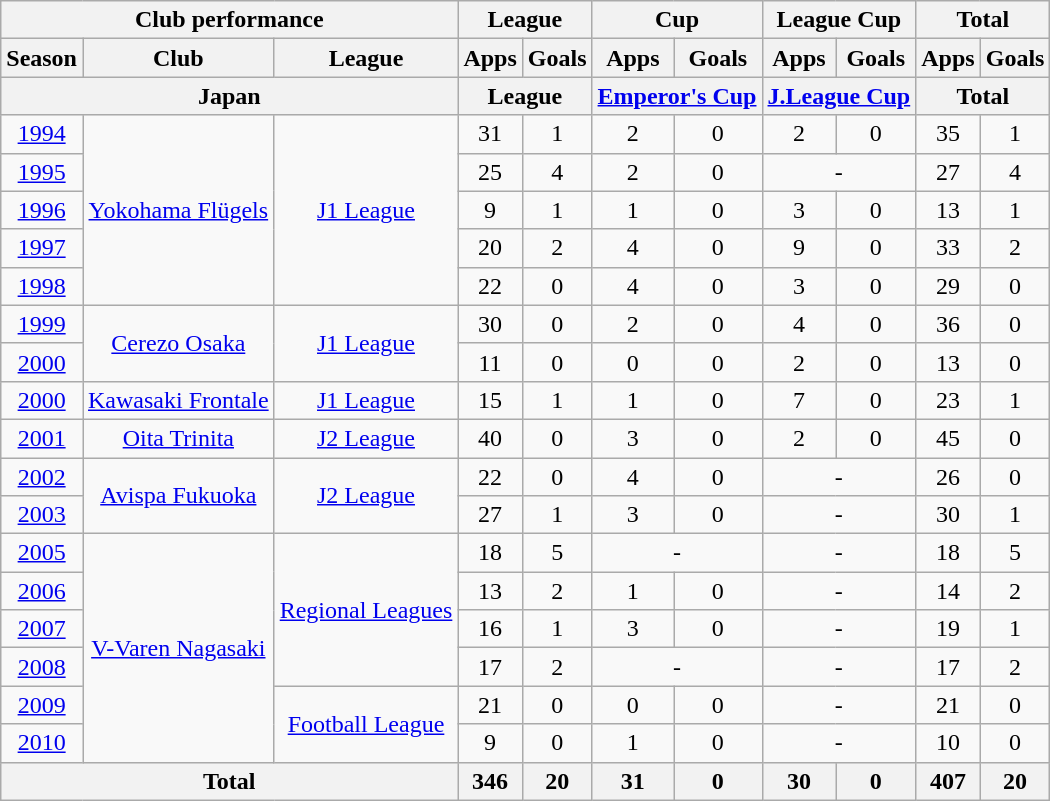<table class="wikitable" style="text-align:center;">
<tr>
<th colspan=3>Club performance</th>
<th colspan=2>League</th>
<th colspan=2>Cup</th>
<th colspan=2>League Cup</th>
<th colspan=2>Total</th>
</tr>
<tr>
<th>Season</th>
<th>Club</th>
<th>League</th>
<th>Apps</th>
<th>Goals</th>
<th>Apps</th>
<th>Goals</th>
<th>Apps</th>
<th>Goals</th>
<th>Apps</th>
<th>Goals</th>
</tr>
<tr>
<th colspan=3>Japan</th>
<th colspan=2>League</th>
<th colspan=2><a href='#'>Emperor's Cup</a></th>
<th colspan=2><a href='#'>J.League Cup</a></th>
<th colspan=2>Total</th>
</tr>
<tr>
<td><a href='#'>1994</a></td>
<td rowspan="5"><a href='#'>Yokohama Flügels</a></td>
<td rowspan="5"><a href='#'>J1 League</a></td>
<td>31</td>
<td>1</td>
<td>2</td>
<td>0</td>
<td>2</td>
<td>0</td>
<td>35</td>
<td>1</td>
</tr>
<tr>
<td><a href='#'>1995</a></td>
<td>25</td>
<td>4</td>
<td>2</td>
<td>0</td>
<td colspan="2">-</td>
<td>27</td>
<td>4</td>
</tr>
<tr>
<td><a href='#'>1996</a></td>
<td>9</td>
<td>1</td>
<td>1</td>
<td>0</td>
<td>3</td>
<td>0</td>
<td>13</td>
<td>1</td>
</tr>
<tr>
<td><a href='#'>1997</a></td>
<td>20</td>
<td>2</td>
<td>4</td>
<td>0</td>
<td>9</td>
<td>0</td>
<td>33</td>
<td>2</td>
</tr>
<tr>
<td><a href='#'>1998</a></td>
<td>22</td>
<td>0</td>
<td>4</td>
<td>0</td>
<td>3</td>
<td>0</td>
<td>29</td>
<td>0</td>
</tr>
<tr>
<td><a href='#'>1999</a></td>
<td rowspan="2"><a href='#'>Cerezo Osaka</a></td>
<td rowspan="2"><a href='#'>J1 League</a></td>
<td>30</td>
<td>0</td>
<td>2</td>
<td>0</td>
<td>4</td>
<td>0</td>
<td>36</td>
<td>0</td>
</tr>
<tr>
<td><a href='#'>2000</a></td>
<td>11</td>
<td>0</td>
<td>0</td>
<td>0</td>
<td>2</td>
<td>0</td>
<td>13</td>
<td>0</td>
</tr>
<tr>
<td><a href='#'>2000</a></td>
<td><a href='#'>Kawasaki Frontale</a></td>
<td><a href='#'>J1 League</a></td>
<td>15</td>
<td>1</td>
<td>1</td>
<td>0</td>
<td>7</td>
<td>0</td>
<td>23</td>
<td>1</td>
</tr>
<tr>
<td><a href='#'>2001</a></td>
<td><a href='#'>Oita Trinita</a></td>
<td><a href='#'>J2 League</a></td>
<td>40</td>
<td>0</td>
<td>3</td>
<td>0</td>
<td>2</td>
<td>0</td>
<td>45</td>
<td>0</td>
</tr>
<tr>
<td><a href='#'>2002</a></td>
<td rowspan="2"><a href='#'>Avispa Fukuoka</a></td>
<td rowspan="2"><a href='#'>J2 League</a></td>
<td>22</td>
<td>0</td>
<td>4</td>
<td>0</td>
<td colspan="2">-</td>
<td>26</td>
<td>0</td>
</tr>
<tr>
<td><a href='#'>2003</a></td>
<td>27</td>
<td>1</td>
<td>3</td>
<td>0</td>
<td colspan="2">-</td>
<td>30</td>
<td>1</td>
</tr>
<tr>
<td><a href='#'>2005</a></td>
<td rowspan="6"><a href='#'>V-Varen Nagasaki</a></td>
<td rowspan="4"><a href='#'>Regional Leagues</a></td>
<td>18</td>
<td>5</td>
<td colspan="2">-</td>
<td colspan="2">-</td>
<td>18</td>
<td>5</td>
</tr>
<tr>
<td><a href='#'>2006</a></td>
<td>13</td>
<td>2</td>
<td>1</td>
<td>0</td>
<td colspan="2">-</td>
<td>14</td>
<td>2</td>
</tr>
<tr>
<td><a href='#'>2007</a></td>
<td>16</td>
<td>1</td>
<td>3</td>
<td>0</td>
<td colspan="2">-</td>
<td>19</td>
<td>1</td>
</tr>
<tr>
<td><a href='#'>2008</a></td>
<td>17</td>
<td>2</td>
<td colspan="2">-</td>
<td colspan="2">-</td>
<td>17</td>
<td>2</td>
</tr>
<tr>
<td><a href='#'>2009</a></td>
<td rowspan="2"><a href='#'>Football League</a></td>
<td>21</td>
<td>0</td>
<td>0</td>
<td>0</td>
<td colspan="2">-</td>
<td>21</td>
<td>0</td>
</tr>
<tr>
<td><a href='#'>2010</a></td>
<td>9</td>
<td>0</td>
<td>1</td>
<td>0</td>
<td colspan="2">-</td>
<td>10</td>
<td>0</td>
</tr>
<tr>
<th colspan=3>Total</th>
<th>346</th>
<th>20</th>
<th>31</th>
<th>0</th>
<th>30</th>
<th>0</th>
<th>407</th>
<th>20</th>
</tr>
</table>
